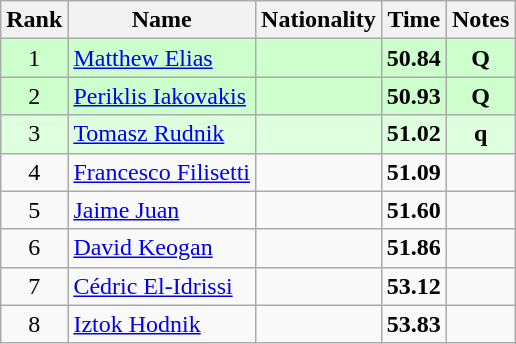<table class="wikitable sortable" style="text-align:center">
<tr>
<th>Rank</th>
<th>Name</th>
<th>Nationality</th>
<th>Time</th>
<th>Notes</th>
</tr>
<tr bgcolor=ccffcc>
<td>1</td>
<td align=left><a href='#'>Matthew Elias</a></td>
<td align=left></td>
<td><strong>50.84</strong></td>
<td><strong>Q</strong></td>
</tr>
<tr bgcolor=ccffcc>
<td>2</td>
<td align=left><a href='#'>Periklis Iakovakis</a></td>
<td align=left></td>
<td><strong>50.93</strong></td>
<td><strong>Q</strong></td>
</tr>
<tr bgcolor=ddffdd>
<td>3</td>
<td align=left><a href='#'>Tomasz Rudnik</a></td>
<td align=left></td>
<td><strong>51.02</strong></td>
<td><strong>q</strong></td>
</tr>
<tr>
<td>4</td>
<td align=left><a href='#'>Francesco Filisetti</a></td>
<td align=left></td>
<td><strong>51.09</strong></td>
<td></td>
</tr>
<tr>
<td>5</td>
<td align=left><a href='#'>Jaime Juan</a></td>
<td align=left></td>
<td><strong>51.60</strong></td>
<td></td>
</tr>
<tr>
<td>6</td>
<td align=left><a href='#'>David Keogan</a></td>
<td align=left></td>
<td><strong>51.86</strong></td>
<td></td>
</tr>
<tr>
<td>7</td>
<td align=left><a href='#'>Cédric El-Idrissi</a></td>
<td align=left></td>
<td><strong>53.12</strong></td>
<td></td>
</tr>
<tr>
<td>8</td>
<td align=left><a href='#'>Iztok Hodnik</a></td>
<td align=left></td>
<td><strong>53.83</strong></td>
<td></td>
</tr>
</table>
